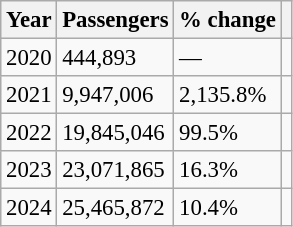<table class="wikitable" style="font-size: 95%">
<tr>
<th>Year</th>
<th>Passengers</th>
<th>% change</th>
<th></th>
</tr>
<tr>
<td>2020</td>
<td>444,893</td>
<td>—</td>
<td></td>
</tr>
<tr>
<td>2021</td>
<td>9,947,006</td>
<td> 2,135.8%</td>
<td></td>
</tr>
<tr>
<td>2022</td>
<td>19,845,046</td>
<td> 99.5%</td>
<td></td>
</tr>
<tr>
<td>2023</td>
<td>23,071,865</td>
<td> 16.3%</td>
<td></td>
</tr>
<tr>
<td>2024</td>
<td>25,465,872</td>
<td> 10.4%</td>
<td></td>
</tr>
</table>
